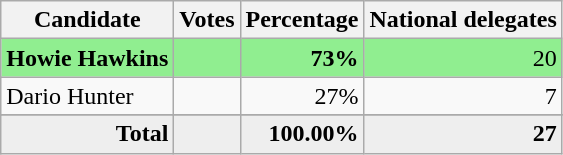<table class="wikitable" style="text-align:right;">
<tr>
<th>Candidate</th>
<th>Votes</th>
<th>Percentage</th>
<th>National delegates</th>
</tr>
<tr style="background:lightgreen;">
<td style="text-align:left;"><strong>Howie Hawkins</strong></td>
<td></td>
<td><strong>73%</strong></td>
<td>20</td>
</tr>
<tr>
<td style="text-align:left;">Dario Hunter</td>
<td></td>
<td>27%</td>
<td>7</td>
</tr>
<tr>
</tr>
<tr style="background:#eee;">
<td style="margin-right:0.50px"><strong>Total</strong></td>
<td style="margin-right:0.50px"></td>
<td style="margin-right:0.50px"><strong>100.00%</strong></td>
<td style="margin-right:0.50px"><strong>27</strong></td>
</tr>
</table>
